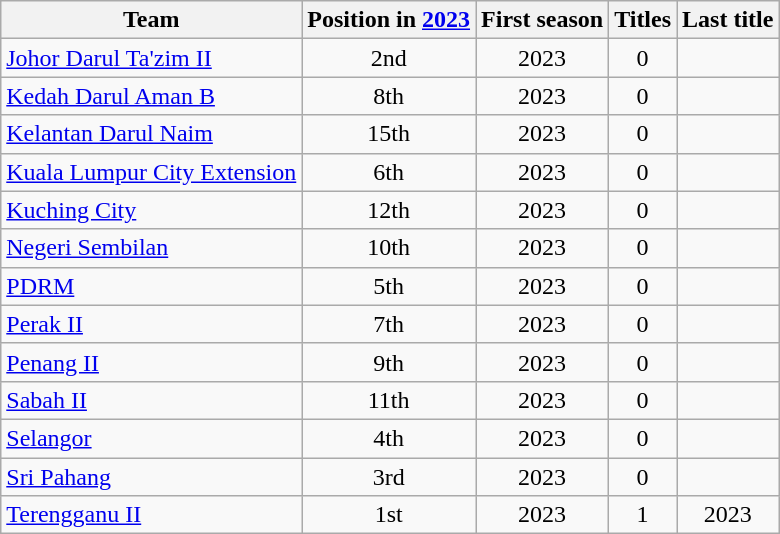<table class="wikitable sortable" style="text-align:center">
<tr>
<th>Team</th>
<th>Position in <a href='#'>2023</a></th>
<th>First season</th>
<th>Titles</th>
<th>Last title</th>
</tr>
<tr>
<td align=left><a href='#'>Johor Darul Ta'zim II</a></td>
<td>2nd</td>
<td>2023</td>
<td>0</td>
<td></td>
</tr>
<tr>
<td align=left><a href='#'>Kedah Darul Aman B</a></td>
<td>8th</td>
<td>2023</td>
<td>0</td>
<td></td>
</tr>
<tr>
<td align=left><a href='#'>Kelantan Darul Naim</a></td>
<td>15th</td>
<td>2023</td>
<td>0</td>
<td></td>
</tr>
<tr>
<td align=left><a href='#'>Kuala Lumpur City Extension</a></td>
<td>6th</td>
<td>2023</td>
<td>0</td>
<td></td>
</tr>
<tr>
<td align=left><a href='#'>Kuching City</a></td>
<td>12th</td>
<td>2023</td>
<td>0</td>
<td></td>
</tr>
<tr>
<td align=left><a href='#'>Negeri Sembilan</a></td>
<td>10th</td>
<td>2023</td>
<td>0</td>
<td></td>
</tr>
<tr>
<td align=left><a href='#'>PDRM</a></td>
<td>5th</td>
<td>2023</td>
<td>0</td>
<td></td>
</tr>
<tr>
<td align=left><a href='#'>Perak II</a></td>
<td>7th</td>
<td>2023</td>
<td>0</td>
<td></td>
</tr>
<tr>
<td align=left><a href='#'>Penang II</a></td>
<td>9th</td>
<td>2023</td>
<td>0</td>
<td></td>
</tr>
<tr>
<td align=left><a href='#'>Sabah II</a></td>
<td>11th</td>
<td>2023</td>
<td>0</td>
<td></td>
</tr>
<tr>
<td align=left><a href='#'>Selangor</a></td>
<td>4th</td>
<td>2023</td>
<td>0</td>
<td></td>
</tr>
<tr>
<td align=left><a href='#'>Sri Pahang</a></td>
<td>3rd</td>
<td>2023</td>
<td>0</td>
<td></td>
</tr>
<tr>
<td align=left><a href='#'>Terengganu II</a></td>
<td>1st</td>
<td>2023</td>
<td>1</td>
<td>2023</td>
</tr>
</table>
